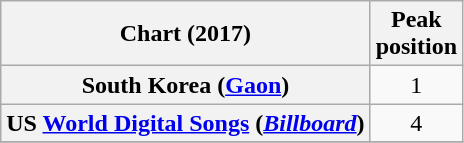<table class="wikitable plainrowheaders">
<tr>
<th>Chart (2017)</th>
<th>Peak<br>position</th>
</tr>
<tr>
<th scope="row">South Korea (<a href='#'>Gaon</a>)</th>
<td align="center">1</td>
</tr>
<tr>
<th scope="row">US <a href='#'>World Digital Songs</a> (<em><a href='#'>Billboard</a></em>)</th>
<td align="center">4</td>
</tr>
<tr>
</tr>
</table>
